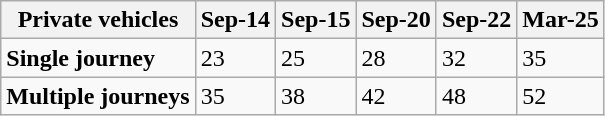<table class="wikitable" style="vertical-align:bottom;">
<tr style="font-weight:bold;">
<th>Private vehicles</th>
<th>Sep-14</th>
<th>Sep-15</th>
<th>Sep-20</th>
<th>Sep-22</th>
<th>Mar-25</th>
</tr>
<tr>
<td style="font-weight:bold;">Single journey</td>
<td>23</td>
<td>25</td>
<td>28</td>
<td>32</td>
<td>35</td>
</tr>
<tr>
<td style="font-weight:bold;">Multiple journeys</td>
<td>35</td>
<td>38</td>
<td>42</td>
<td>48</td>
<td>52</td>
</tr>
</table>
